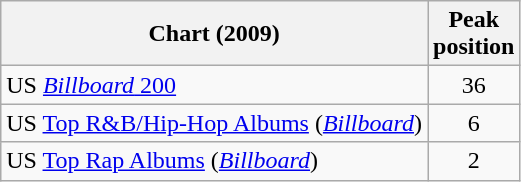<table class="wikitable sortable">
<tr>
<th>Chart (2009)</th>
<th>Peak<br>position</th>
</tr>
<tr>
<td>US <a href='#'><em>Billboard</em> 200</a></td>
<td align="center">36</td>
</tr>
<tr>
<td>US <a href='#'>Top R&B/Hip-Hop Albums</a> (<em><a href='#'>Billboard</a></em>)</td>
<td align="center">6</td>
</tr>
<tr>
<td>US <a href='#'>Top Rap Albums</a> (<em><a href='#'>Billboard</a></em>)</td>
<td align="center">2</td>
</tr>
</table>
